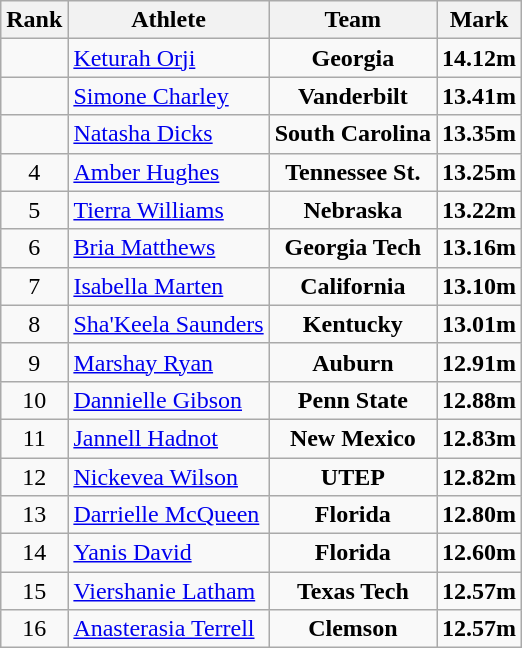<table class="wikitable sortable" style="text-align: center;">
<tr>
<th>Rank</th>
<th>Athlete</th>
<th>Team</th>
<th>Mark</th>
</tr>
<tr>
<td></td>
<td align=left><a href='#'>Keturah Orji</a></td>
<td><strong>Georgia</strong></td>
<td><strong>14.12m</strong></td>
</tr>
<tr>
<td></td>
<td align=left><a href='#'>Simone Charley</a></td>
<td><strong>Vanderbilt</strong></td>
<td><strong>13.41m</strong></td>
</tr>
<tr>
<td></td>
<td align=left><a href='#'>Natasha Dicks</a></td>
<td><strong>South Carolina</strong></td>
<td><strong>13.35m</strong></td>
</tr>
<tr>
<td>4</td>
<td align=left><a href='#'>Amber Hughes</a></td>
<td><strong>Tennessee St.</strong></td>
<td><strong>13.25m</strong></td>
</tr>
<tr>
<td>5</td>
<td align=left><a href='#'>Tierra Williams</a></td>
<td><strong>Nebraska</strong></td>
<td><strong>13.22m</strong></td>
</tr>
<tr>
<td>6</td>
<td align=left><a href='#'>Bria Matthews</a></td>
<td><strong>Georgia Tech</strong></td>
<td><strong>13.16m</strong></td>
</tr>
<tr>
<td>7</td>
<td align=left><a href='#'>Isabella Marten</a></td>
<td><strong>California</strong></td>
<td><strong>13.10m</strong></td>
</tr>
<tr>
<td>8</td>
<td align=left><a href='#'>Sha'Keela Saunders</a></td>
<td><strong>Kentucky</strong></td>
<td><strong>13.01m</strong></td>
</tr>
<tr>
<td>9</td>
<td align=left><a href='#'>Marshay Ryan</a></td>
<td><strong>Auburn</strong></td>
<td><strong>12.91m</strong></td>
</tr>
<tr>
<td>10</td>
<td align=left><a href='#'>Dannielle Gibson</a></td>
<td><strong>Penn State</strong></td>
<td><strong>12.88m</strong></td>
</tr>
<tr>
<td>11</td>
<td align=left><a href='#'>Jannell Hadnot</a></td>
<td><strong>New Mexico</strong></td>
<td><strong>12.83m</strong></td>
</tr>
<tr>
<td>12</td>
<td align=left><a href='#'>Nickevea Wilson</a></td>
<td><strong>UTEP</strong></td>
<td><strong>12.82m</strong></td>
</tr>
<tr>
<td>13</td>
<td align=left><a href='#'>Darrielle McQueen</a></td>
<td><strong>Florida</strong></td>
<td><strong>12.80m</strong></td>
</tr>
<tr>
<td>14</td>
<td align=left><a href='#'>Yanis David</a></td>
<td><strong>Florida</strong></td>
<td><strong>12.60m</strong></td>
</tr>
<tr>
<td>15</td>
<td align=left><a href='#'>Viershanie Latham</a></td>
<td><strong>Texas Tech</strong></td>
<td><strong>12.57m</strong></td>
</tr>
<tr>
<td>16</td>
<td align=left><a href='#'>Anasterasia Terrell</a></td>
<td><strong>Clemson</strong></td>
<td><strong>12.57m</strong></td>
</tr>
</table>
